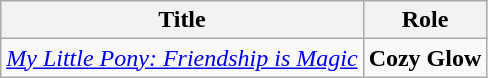<table class="wikitable">
<tr>
<th>Title</th>
<th>Role</th>
</tr>
<tr>
<td><em><a href='#'>My Little Pony: Friendship is Magic</a></em></td>
<td><strong>Cozy Glow</strong></td>
</tr>
</table>
